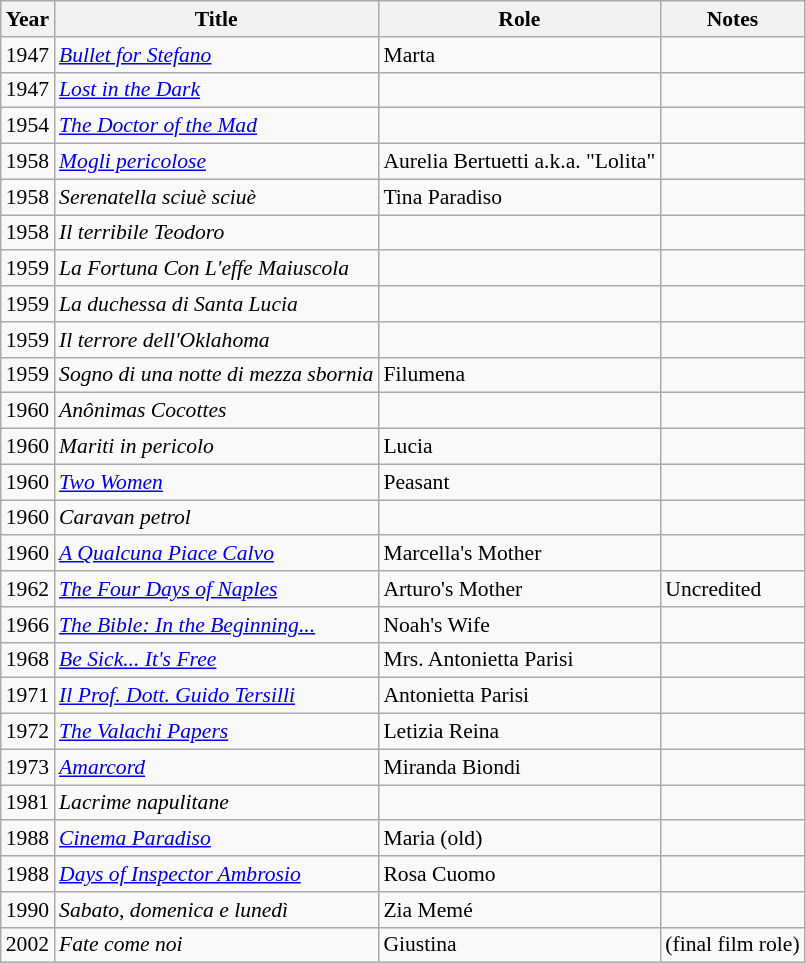<table class="wikitable" style="font-size: 90%;">
<tr>
<th>Year</th>
<th>Title</th>
<th>Role</th>
<th>Notes</th>
</tr>
<tr>
<td>1947</td>
<td><em><a href='#'>Bullet for Stefano</a></em></td>
<td>Marta</td>
<td></td>
</tr>
<tr>
<td>1947</td>
<td><em><a href='#'>Lost in the Dark</a></em></td>
<td></td>
<td></td>
</tr>
<tr>
<td>1954</td>
<td><em><a href='#'>The Doctor of the Mad</a></em></td>
<td></td>
<td></td>
</tr>
<tr>
<td>1958</td>
<td><em><a href='#'>Mogli pericolose</a></em></td>
<td>Aurelia Bertuetti a.k.a. "Lolita"</td>
<td></td>
</tr>
<tr>
<td>1958</td>
<td><em>Serenatella sciuè sciuè</em></td>
<td>Tina Paradiso</td>
<td></td>
</tr>
<tr>
<td>1958</td>
<td><em>Il terribile Teodoro</em></td>
<td></td>
<td></td>
</tr>
<tr>
<td>1959</td>
<td><em>La Fortuna Con L'effe Maiuscola</em></td>
<td></td>
<td></td>
</tr>
<tr>
<td>1959</td>
<td><em>La duchessa di Santa Lucia</em></td>
<td></td>
<td></td>
</tr>
<tr>
<td>1959</td>
<td><em>Il terrore dell'Oklahoma</em></td>
<td></td>
<td></td>
</tr>
<tr>
<td>1959</td>
<td><em>Sogno di una notte di mezza sbornia</em></td>
<td>Filumena</td>
<td></td>
</tr>
<tr>
<td>1960</td>
<td><em>Anônimas Cocottes</em></td>
<td></td>
<td></td>
</tr>
<tr>
<td>1960</td>
<td><em>Mariti in pericolo</em></td>
<td>Lucia</td>
<td></td>
</tr>
<tr>
<td>1960</td>
<td><em><a href='#'>Two Women</a></em></td>
<td>Peasant</td>
<td></td>
</tr>
<tr>
<td>1960</td>
<td><em>Caravan petrol</em></td>
<td></td>
<td></td>
</tr>
<tr>
<td>1960</td>
<td><em><a href='#'>A Qualcuna Piace Calvo</a></em></td>
<td>Marcella's Mother</td>
<td></td>
</tr>
<tr>
<td>1962</td>
<td><em><a href='#'>The Four Days of Naples</a></em></td>
<td>Arturo's Mother</td>
<td>Uncredited</td>
</tr>
<tr>
<td>1966</td>
<td><em><a href='#'>The Bible: In the Beginning...</a></em></td>
<td>Noah's Wife</td>
<td></td>
</tr>
<tr>
<td>1968</td>
<td><em><a href='#'>Be Sick... It's Free</a></em></td>
<td>Mrs. Antonietta Parisi</td>
<td></td>
</tr>
<tr>
<td>1971</td>
<td><em><a href='#'>Il Prof. Dott. Guido Tersilli</a></em></td>
<td>Antonietta Parisi</td>
<td></td>
</tr>
<tr>
<td>1972</td>
<td><em><a href='#'>The Valachi Papers</a></em></td>
<td>Letizia Reina</td>
<td></td>
</tr>
<tr>
<td>1973</td>
<td><em><a href='#'>Amarcord</a></em></td>
<td>Miranda Biondi</td>
<td></td>
</tr>
<tr>
<td>1981</td>
<td><em>Lacrime napulitane</em></td>
<td></td>
<td></td>
</tr>
<tr>
<td>1988</td>
<td><em><a href='#'>Cinema Paradiso</a></em></td>
<td>Maria (old)</td>
<td></td>
</tr>
<tr>
<td>1988</td>
<td><em><a href='#'>Days of Inspector Ambrosio</a></em></td>
<td>Rosa Cuomo</td>
<td></td>
</tr>
<tr>
<td>1990</td>
<td><em>Sabato, domenica e lunedì</em></td>
<td>Zia Memé</td>
<td></td>
</tr>
<tr>
<td>2002</td>
<td><em>Fate come noi</em></td>
<td>Giustina</td>
<td>(final film role)</td>
</tr>
</table>
